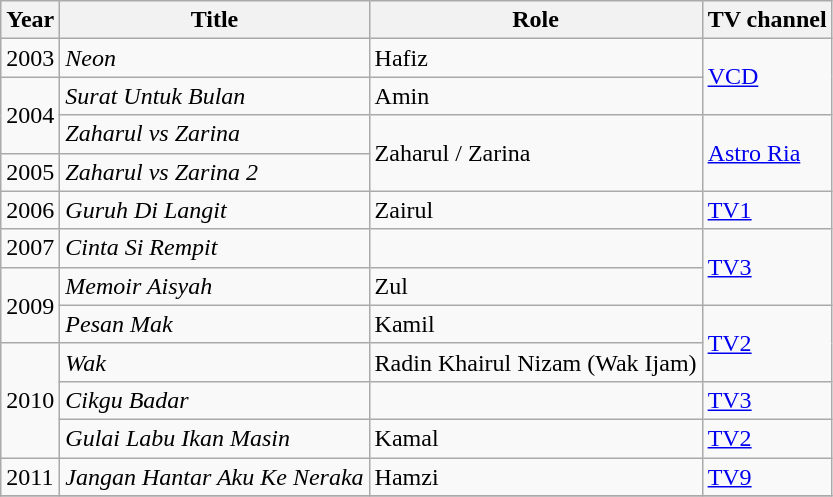<table class="wikitable">
<tr>
<th>Year</th>
<th>Title</th>
<th>Role</th>
<th>TV channel</th>
</tr>
<tr>
<td>2003</td>
<td><em>Neon</em></td>
<td>Hafiz</td>
<td rowspan="2"><a href='#'>VCD</a></td>
</tr>
<tr>
<td rowspan="2">2004</td>
<td><em>Surat Untuk Bulan</em></td>
<td>Amin</td>
</tr>
<tr>
<td><em>Zaharul vs Zarina</em></td>
<td rowspan="2">Zaharul / Zarina</td>
<td rowspan="2"><a href='#'>Astro Ria</a></td>
</tr>
<tr>
<td>2005</td>
<td><em>Zaharul vs Zarina 2</em></td>
</tr>
<tr>
<td>2006</td>
<td><em>Guruh Di Langit</em></td>
<td>Zairul</td>
<td><a href='#'>TV1</a></td>
</tr>
<tr>
<td>2007</td>
<td><em>Cinta Si Rempit</em></td>
<td></td>
<td rowspan="2"><a href='#'>TV3</a></td>
</tr>
<tr>
<td rowspan="2">2009</td>
<td><em>Memoir Aisyah</em></td>
<td>Zul</td>
</tr>
<tr>
<td><em>Pesan Mak</em></td>
<td>Kamil</td>
<td rowspan="2"><a href='#'>TV2</a></td>
</tr>
<tr>
<td rowspan="3">2010</td>
<td><em>Wak</em></td>
<td>Radin Khairul Nizam (Wak Ijam)</td>
</tr>
<tr>
<td><em>Cikgu Badar</em></td>
<td></td>
<td><a href='#'>TV3</a></td>
</tr>
<tr>
<td><em>Gulai Labu Ikan Masin</em></td>
<td>Kamal</td>
<td><a href='#'>TV2</a></td>
</tr>
<tr>
<td>2011</td>
<td><em>Jangan Hantar Aku Ke Neraka</em></td>
<td>Hamzi</td>
<td><a href='#'>TV9</a></td>
</tr>
<tr>
</tr>
</table>
